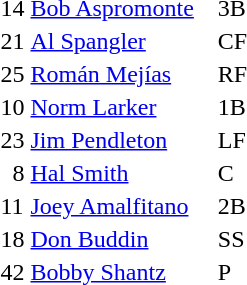<table>
<tr>
<td>14</td>
<td><a href='#'>Bob Aspromonte</a>   </td>
<td>3B</td>
</tr>
<tr>
<td>21</td>
<td><a href='#'>Al Spangler</a></td>
<td>CF</td>
</tr>
<tr>
<td>25</td>
<td><a href='#'>Román Mejías</a></td>
<td>RF</td>
</tr>
<tr>
<td>10</td>
<td><a href='#'>Norm Larker</a></td>
<td>1B</td>
</tr>
<tr>
<td>23</td>
<td><a href='#'>Jim Pendleton</a></td>
<td>LF</td>
</tr>
<tr>
<td>  8</td>
<td><a href='#'>Hal Smith</a></td>
<td>C</td>
</tr>
<tr>
<td>11</td>
<td><a href='#'>Joey Amalfitano</a>   </td>
<td>2B</td>
</tr>
<tr>
<td>18</td>
<td><a href='#'>Don Buddin</a></td>
<td>SS</td>
</tr>
<tr>
<td>42</td>
<td><a href='#'>Bobby Shantz</a></td>
<td>P</td>
</tr>
<tr>
</tr>
</table>
